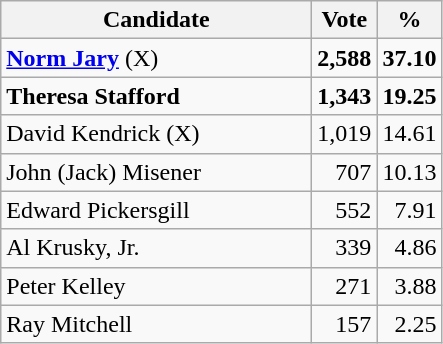<table class="wikitable">
<tr>
<th bgcolor="#DDDDFF" width="200px">Candidate</th>
<th bgcolor="#DDDDFF">Vote</th>
<th bgcolor="#DDDDFF">%</th>
</tr>
<tr>
<td><strong><a href='#'>Norm Jary</a></strong> (X)</td>
<td style="text-align: right;"><strong>2,588</strong></td>
<td style="text-align: right;"><strong>37.10</strong></td>
</tr>
<tr>
<td><strong>Theresa Stafford</strong></td>
<td style="text-align: right;"><strong>1,343</strong></td>
<td style="text-align: right;"><strong>19.25</strong></td>
</tr>
<tr>
<td>David Kendrick (X)</td>
<td style="text-align: right;">1,019</td>
<td style="text-align: right;">14.61</td>
</tr>
<tr>
<td>John (Jack) Misener</td>
<td style="text-align: right;">707</td>
<td style="text-align: right;">10.13</td>
</tr>
<tr>
<td>Edward Pickersgill</td>
<td style="text-align: right;">552</td>
<td style="text-align: right;">7.91</td>
</tr>
<tr>
<td>Al Krusky, Jr.</td>
<td style="text-align: right;">339</td>
<td style="text-align: right;">4.86</td>
</tr>
<tr>
<td>Peter Kelley</td>
<td style="text-align: right;">271</td>
<td style="text-align: right;">3.88</td>
</tr>
<tr>
<td>Ray Mitchell</td>
<td style="text-align: right;">157</td>
<td style="text-align: right;">2.25</td>
</tr>
</table>
